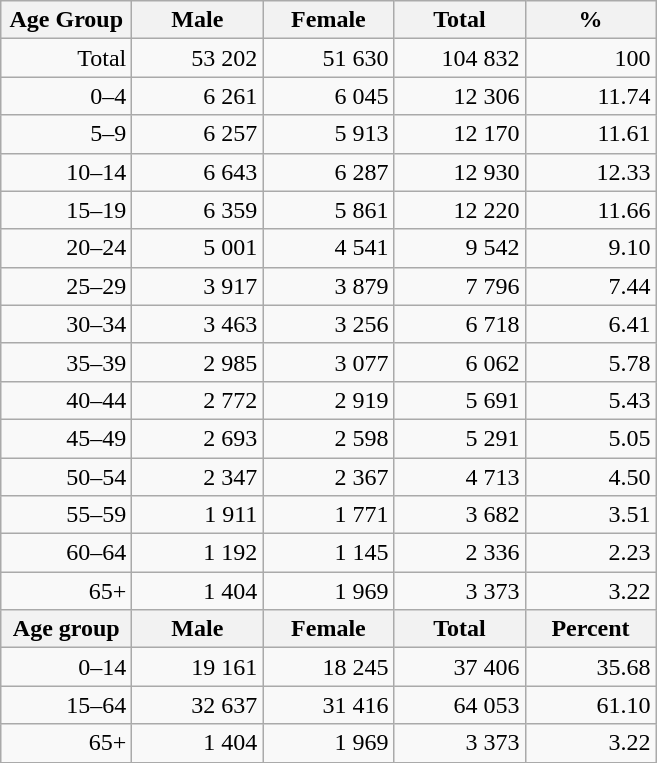<table class="wikitable">
<tr>
<th width="80pt">Age Group</th>
<th width="80pt">Male</th>
<th width="80pt">Female</th>
<th width="80pt">Total</th>
<th width="80pt">%</th>
</tr>
<tr>
<td align="right">Total</td>
<td align="right">53 202</td>
<td align="right">51 630</td>
<td align="right">104 832</td>
<td align="right">100</td>
</tr>
<tr>
<td align="right">0–4</td>
<td align="right">6 261</td>
<td align="right">6 045</td>
<td align="right">12 306</td>
<td align="right">11.74</td>
</tr>
<tr>
<td align="right">5–9</td>
<td align="right">6 257</td>
<td align="right">5 913</td>
<td align="right">12 170</td>
<td align="right">11.61</td>
</tr>
<tr>
<td align="right">10–14</td>
<td align="right">6 643</td>
<td align="right">6 287</td>
<td align="right">12 930</td>
<td align="right">12.33</td>
</tr>
<tr>
<td align="right">15–19</td>
<td align="right">6 359</td>
<td align="right">5 861</td>
<td align="right">12 220</td>
<td align="right">11.66</td>
</tr>
<tr>
<td align="right">20–24</td>
<td align="right">5 001</td>
<td align="right">4 541</td>
<td align="right">9 542</td>
<td align="right">9.10</td>
</tr>
<tr>
<td align="right">25–29</td>
<td align="right">3 917</td>
<td align="right">3 879</td>
<td align="right">7 796</td>
<td align="right">7.44</td>
</tr>
<tr>
<td align="right">30–34</td>
<td align="right">3 463</td>
<td align="right">3 256</td>
<td align="right">6 718</td>
<td align="right">6.41</td>
</tr>
<tr>
<td align="right">35–39</td>
<td align="right">2 985</td>
<td align="right">3 077</td>
<td align="right">6 062</td>
<td align="right">5.78</td>
</tr>
<tr>
<td align="right">40–44</td>
<td align="right">2 772</td>
<td align="right">2 919</td>
<td align="right">5 691</td>
<td align="right">5.43</td>
</tr>
<tr>
<td align="right">45–49</td>
<td align="right">2 693</td>
<td align="right">2 598</td>
<td align="right">5 291</td>
<td align="right">5.05</td>
</tr>
<tr>
<td align="right">50–54</td>
<td align="right">2 347</td>
<td align="right">2 367</td>
<td align="right">4 713</td>
<td align="right">4.50</td>
</tr>
<tr>
<td align="right">55–59</td>
<td align="right">1 911</td>
<td align="right">1 771</td>
<td align="right">3 682</td>
<td align="right">3.51</td>
</tr>
<tr>
<td align="right">60–64</td>
<td align="right">1 192</td>
<td align="right">1 145</td>
<td align="right">2 336</td>
<td align="right">2.23</td>
</tr>
<tr>
<td align="right">65+</td>
<td align="right">1 404</td>
<td align="right">1 969</td>
<td align="right">3 373</td>
<td align="right">3.22</td>
</tr>
<tr>
<th width="50">Age group</th>
<th width="80pt">Male</th>
<th width="80">Female</th>
<th width="80">Total</th>
<th width="50">Percent</th>
</tr>
<tr>
<td align="right">0–14</td>
<td align="right">19 161</td>
<td align="right">18 245</td>
<td align="right">37 406</td>
<td align="right">35.68</td>
</tr>
<tr>
<td align="right">15–64</td>
<td align="right">32 637</td>
<td align="right">31 416</td>
<td align="right">64 053</td>
<td align="right">61.10</td>
</tr>
<tr>
<td align="right">65+</td>
<td align="right">1 404</td>
<td align="right">1 969</td>
<td align="right">3 373</td>
<td align="right">3.22</td>
</tr>
<tr>
</tr>
</table>
